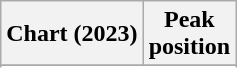<table class="wikitable sortable plainrowheaders" style="text-align:center">
<tr>
<th scope="col">Chart (2023)</th>
<th scope="col">Peak<br>position</th>
</tr>
<tr>
</tr>
<tr>
</tr>
<tr>
</tr>
</table>
